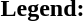<table class="toccolours" style="font-size:100%; white-space:nowrap;">
<tr>
<td><strong>Legend:</strong></td>
<td>      </td>
</tr>
<tr>
<td></td>
</tr>
<tr>
<td></td>
</tr>
</table>
